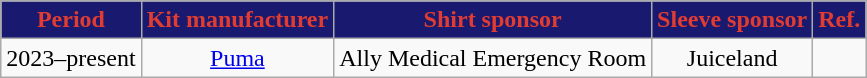<table class="wikitable" style="text-align:center;margin-left:1em;float:center">
<tr>
<th style="background:#191970; color:#E03C31">Period</th>
<th style="background:#191970; color:#E03C31">Kit manufacturer</th>
<th style="background:#191970; color:#E03C31">Shirt sponsor</th>
<th style="background:#191970; color:#E03C31">Sleeve sponsor</th>
<th style="background:#191970; color:#E03C31">Ref.</th>
</tr>
<tr>
<td>2023–present</td>
<td><a href='#'>Puma</a></td>
<td>Ally Medical Emergency Room</td>
<td>Juiceland</td>
<td></td>
</tr>
</table>
